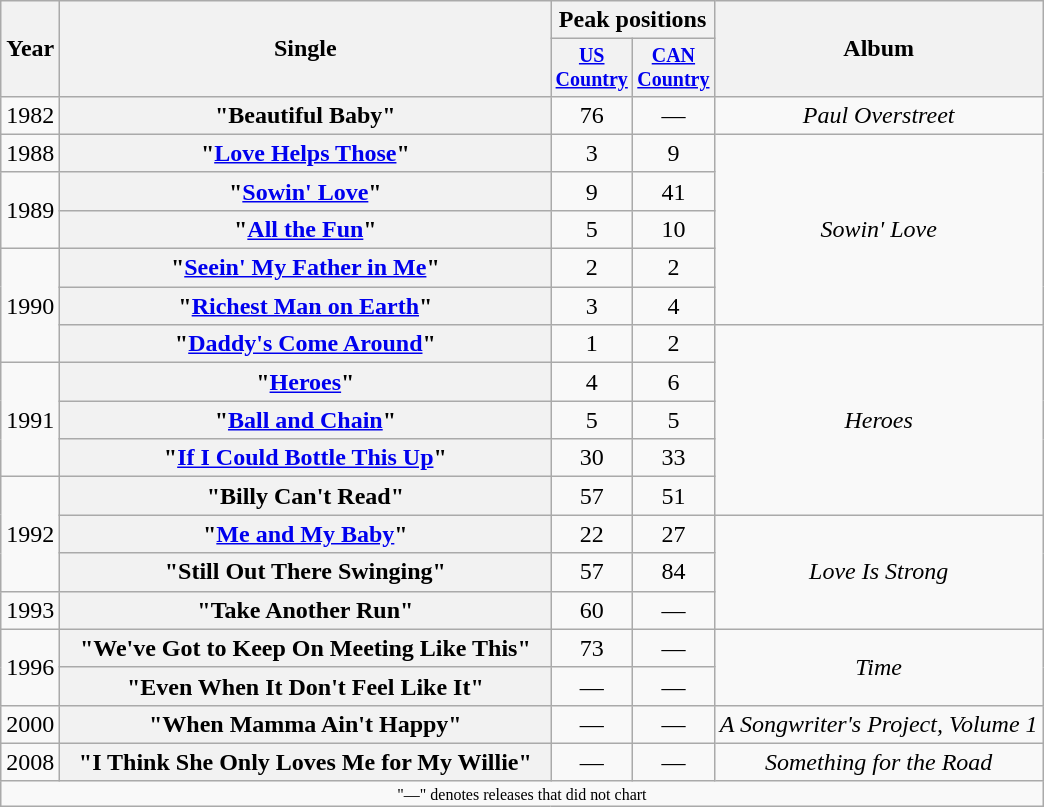<table class="wikitable plainrowheaders" style="text-align:center;">
<tr>
<th rowspan="2">Year</th>
<th rowspan="2" style="width:20em;">Single</th>
<th colspan="2">Peak positions</th>
<th rowspan="2">Album</th>
</tr>
<tr style="font-size:smaller;">
<th width="40"><a href='#'>US Country</a><br></th>
<th width="40"><a href='#'>CAN Country</a><br></th>
</tr>
<tr>
<td>1982</td>
<th scope="row">"Beautiful Baby"</th>
<td>76</td>
<td>—</td>
<td><em>Paul Overstreet</em></td>
</tr>
<tr>
<td>1988</td>
<th scope="row">"<a href='#'>Love Helps Those</a>"</th>
<td>3</td>
<td>9</td>
<td rowspan="5"><em>Sowin' Love</em></td>
</tr>
<tr>
<td rowspan="2">1989</td>
<th scope="row">"<a href='#'>Sowin' Love</a>"</th>
<td>9</td>
<td>41</td>
</tr>
<tr>
<th scope="row">"<a href='#'>All the Fun</a>"</th>
<td>5</td>
<td>10</td>
</tr>
<tr>
<td rowspan="3">1990</td>
<th scope="row">"<a href='#'>Seein' My Father in Me</a>"</th>
<td>2</td>
<td>2</td>
</tr>
<tr>
<th scope="row">"<a href='#'>Richest Man on Earth</a>"</th>
<td>3</td>
<td>4</td>
</tr>
<tr>
<th scope="row">"<a href='#'>Daddy's Come Around</a>"</th>
<td>1</td>
<td>2</td>
<td rowspan="5"><em>Heroes</em></td>
</tr>
<tr>
<td rowspan="3">1991</td>
<th scope="row">"<a href='#'>Heroes</a>"</th>
<td>4</td>
<td>6</td>
</tr>
<tr>
<th scope="row">"<a href='#'>Ball and Chain</a>"</th>
<td>5</td>
<td>5</td>
</tr>
<tr>
<th scope="row">"<a href='#'>If I Could Bottle This Up</a>"</th>
<td>30</td>
<td>33</td>
</tr>
<tr>
<td rowspan="3">1992</td>
<th scope="row">"Billy Can't Read"</th>
<td>57</td>
<td>51</td>
</tr>
<tr>
<th scope="row">"<a href='#'>Me and My Baby</a>"</th>
<td>22</td>
<td>27</td>
<td rowspan="3"><em>Love Is Strong</em></td>
</tr>
<tr>
<th scope="row">"Still Out There Swinging"</th>
<td>57</td>
<td>84</td>
</tr>
<tr>
<td>1993</td>
<th scope="row">"Take Another Run"</th>
<td>60</td>
<td>—</td>
</tr>
<tr>
<td rowspan="2">1996</td>
<th scope="row">"We've Got to Keep On Meeting Like This"</th>
<td>73</td>
<td>—</td>
<td rowspan="2"><em>Time</em></td>
</tr>
<tr>
<th scope="row">"Even When It Don't Feel Like It"</th>
<td>—</td>
<td>—</td>
</tr>
<tr>
<td>2000</td>
<th scope="row">"When Mamma Ain't Happy"</th>
<td>—</td>
<td>—</td>
<td><em>A Songwriter's Project, Volume 1</em></td>
</tr>
<tr>
<td>2008</td>
<th scope="row">"I Think She Only Loves Me for My Willie"</th>
<td>—</td>
<td>—</td>
<td><em>Something for the Road</em></td>
</tr>
<tr>
<td colspan="5" style="font-size:8pt">"—" denotes releases that did not chart</td>
</tr>
</table>
